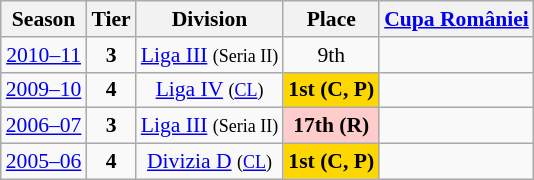<table class="wikitable" style="text-align:center; font-size:90%">
<tr>
<th>Season</th>
<th>Tier</th>
<th>Division</th>
<th>Place</th>
<th><a href='#'>Cupa României</a></th>
</tr>
<tr>
<td><a href='#'>2010–11</a></td>
<td><strong>3</strong></td>
<td><a href='#'>Liga III</a> <small>(Seria II)</small></td>
<td>9th</td>
<td></td>
</tr>
<tr>
<td><a href='#'>2009–10</a></td>
<td><strong>4</strong></td>
<td><a href='#'>Liga IV</a> <small>(<a href='#'>CL</a>)</small></td>
<td align=center bgcolor=gold><strong>1st</strong> <strong>(C, P)</strong></td>
<td></td>
</tr>
<tr>
<td><a href='#'>2006–07</a></td>
<td><strong>3</strong></td>
<td><a href='#'>Liga III</a> <small>(Seria II)</small></td>
<td align=center bgcolor=#FFCCCC><strong>17th (R)</strong></td>
<td></td>
</tr>
<tr>
<td><a href='#'>2005–06</a></td>
<td><strong>4</strong></td>
<td><a href='#'>Divizia D</a> <small>(<a href='#'>CL</a>)</small></td>
<td align=center bgcolor=gold><strong>1st</strong> <strong>(C, P)</strong></td>
<td></td>
</tr>
</table>
